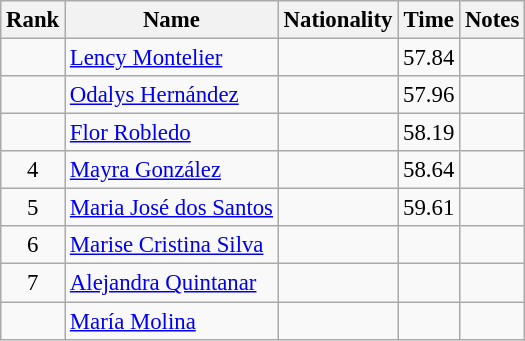<table class="wikitable sortable" style="text-align:center;font-size:95%">
<tr>
<th>Rank</th>
<th>Name</th>
<th>Nationality</th>
<th>Time</th>
<th>Notes</th>
</tr>
<tr>
<td></td>
<td align=left><a href='#'>Lency Montelier</a></td>
<td align=left></td>
<td>57.84</td>
<td></td>
</tr>
<tr>
<td></td>
<td align=left><a href='#'>Odalys Hernández</a></td>
<td align=left></td>
<td>57.96</td>
<td></td>
</tr>
<tr>
<td></td>
<td align=left><a href='#'>Flor Robledo</a></td>
<td align=left></td>
<td>58.19</td>
<td></td>
</tr>
<tr>
<td>4</td>
<td align=left><a href='#'>Mayra González</a></td>
<td align=left></td>
<td>58.64</td>
<td></td>
</tr>
<tr>
<td>5</td>
<td align=left><a href='#'>Maria José dos Santos</a></td>
<td align=left></td>
<td>59.61</td>
<td></td>
</tr>
<tr>
<td>6</td>
<td align=left><a href='#'>Marise Cristina Silva</a></td>
<td align=left></td>
<td></td>
<td></td>
</tr>
<tr>
<td>7</td>
<td align=left><a href='#'>Alejandra Quintanar</a></td>
<td align=left></td>
<td></td>
<td></td>
</tr>
<tr>
<td></td>
<td align=left><a href='#'>María Molina</a></td>
<td align=left></td>
<td></td>
<td></td>
</tr>
</table>
